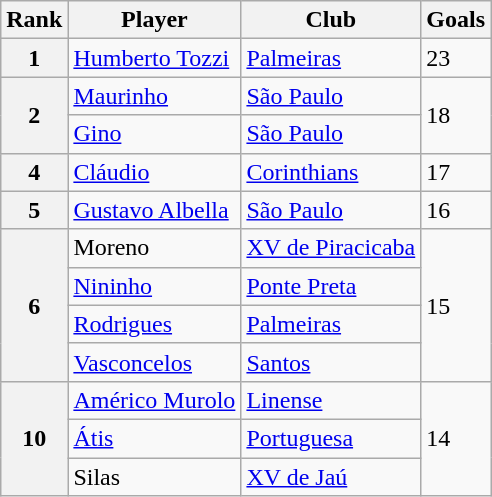<table class="wikitable">
<tr>
<th>Rank</th>
<th>Player</th>
<th>Club</th>
<th>Goals</th>
</tr>
<tr>
<th>1</th>
<td><a href='#'>Humberto Tozzi</a></td>
<td><a href='#'>Palmeiras</a></td>
<td>23</td>
</tr>
<tr>
<th rowspan="2">2</th>
<td><a href='#'>Maurinho</a></td>
<td><a href='#'>São Paulo</a></td>
<td rowspan="2">18</td>
</tr>
<tr>
<td><a href='#'>Gino</a></td>
<td><a href='#'>São Paulo</a></td>
</tr>
<tr>
<th>4</th>
<td><a href='#'>Cláudio</a></td>
<td><a href='#'>Corinthians</a></td>
<td>17</td>
</tr>
<tr>
<th>5</th>
<td><a href='#'>Gustavo Albella</a></td>
<td><a href='#'>São Paulo</a></td>
<td>16</td>
</tr>
<tr>
<th rowspan="4">6</th>
<td>Moreno</td>
<td><a href='#'>XV de Piracicaba</a></td>
<td rowspan="4">15</td>
</tr>
<tr>
<td><a href='#'>Nininho</a></td>
<td><a href='#'>Ponte Preta</a></td>
</tr>
<tr>
<td><a href='#'>Rodrigues</a></td>
<td><a href='#'>Palmeiras</a></td>
</tr>
<tr>
<td><a href='#'>Vasconcelos</a></td>
<td><a href='#'>Santos</a></td>
</tr>
<tr>
<th rowspan="3">10</th>
<td><a href='#'>Américo Murolo</a></td>
<td><a href='#'>Linense</a></td>
<td rowspan="3">14</td>
</tr>
<tr>
<td><a href='#'>Átis</a></td>
<td><a href='#'>Portuguesa</a></td>
</tr>
<tr>
<td>Silas</td>
<td><a href='#'>XV de Jaú</a></td>
</tr>
</table>
